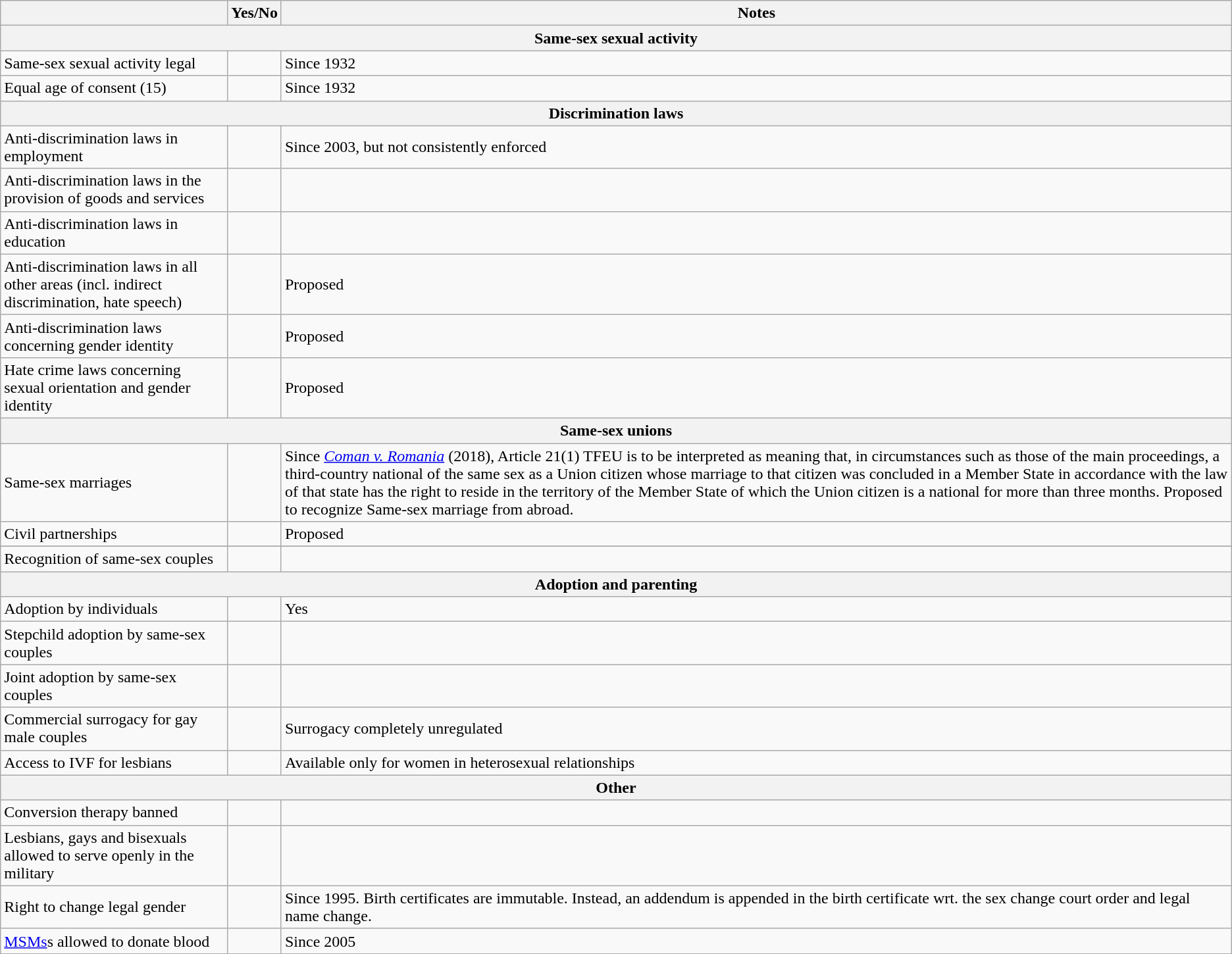<table class="wikitable">
<tr>
<th></th>
<th>Yes/No</th>
<th>Notes</th>
</tr>
<tr>
<th colspan="3">Same-sex sexual activity</th>
</tr>
<tr>
<td>Same-sex sexual activity legal</td>
<td style="text-align: center;"></td>
<td>Since 1932</td>
</tr>
<tr>
<td>Equal age of consent (15)</td>
<td style="text-align: center;"></td>
<td>Since 1932</td>
</tr>
<tr>
<th colspan="3">Discrimination laws</th>
</tr>
<tr>
<td>Anti-discrimination laws in employment</td>
<td style="text-align: center;"></td>
<td>Since 2003, but not consistently enforced</td>
</tr>
<tr>
<td>Anti-discrimination laws in the provision of goods and services</td>
<td style="text-align: center;"></td>
<td></td>
</tr>
<tr>
<td>Anti-discrimination laws in education</td>
<td style="text-align: center;"></td>
<td></td>
</tr>
<tr>
<td>Anti-discrimination laws in all other areas (incl. indirect discrimination, hate speech)</td>
<td style="text-align: center;"></td>
<td>Proposed</td>
</tr>
<tr>
<td>Anti-discrimination laws concerning gender identity</td>
<td style="text-align: center;"></td>
<td>Proposed</td>
</tr>
<tr>
<td>Hate crime laws concerning sexual orientation and gender identity</td>
<td style="text-align: center;"></td>
<td>Proposed</td>
</tr>
<tr>
<th colspan="3">Same-sex unions</th>
</tr>
<tr>
<td>Same-sex marriages</td>
<td style="text-align: center;"></td>
<td>Since <em><a href='#'>Coman v. Romania</a></em> (2018), Article 21(1) TFEU is to be interpreted as meaning that, in circumstances such as those of the main proceedings, a third-country national of the same sex as a Union citizen whose marriage to that citizen was concluded in a Member State in accordance with the law of that state has the right to reside in the territory of the Member State of which the Union citizen is a national for more than three months.  Proposed to recognize Same-sex marriage from abroad.</td>
</tr>
<tr>
<td>Civil partnerships</td>
<td style="text-align: center;"></td>
<td>Proposed</td>
</tr>
<tr>
</tr>
<tr>
<td>Recognition of same-sex couples</td>
<td style="text-align: center;"></td>
<td></td>
</tr>
<tr>
<th colspan="3">Adoption and parenting</th>
</tr>
<tr>
<td>Adoption by individuals</td>
<td style="text-align: center;"></td>
<td>Yes</td>
</tr>
<tr>
<td>Stepchild adoption by same-sex couples</td>
<td style="text-align: center;"></td>
<td></td>
</tr>
<tr>
<td>Joint adoption by same-sex couples</td>
<td style="text-align: center;"></td>
<td></td>
</tr>
<tr>
<td>Commercial surrogacy for gay male couples</td>
<td style="text-align: center;"></td>
<td>Surrogacy completely unregulated</td>
</tr>
<tr>
<td>Access to IVF for lesbians</td>
<td style="text-align: center;"></td>
<td>Available only for women in heterosexual relationships</td>
</tr>
<tr>
<th colspan="3">Other</th>
</tr>
<tr>
<td>Conversion therapy banned</td>
<td style="text-align: center;"></td>
<td></td>
</tr>
<tr>
<td>Lesbians, gays and bisexuals allowed to serve openly in the military</td>
<td style="text-align: center;"></td>
<td></td>
</tr>
<tr>
<td>Right to change legal gender</td>
<td style="text-align: center;"></td>
<td>Since 1995. Birth certificates are immutable. Instead, an addendum is appended in the birth certificate wrt. the sex change court order and legal name change.</td>
</tr>
<tr>
<td><a href='#'>MSMs</a>s allowed to donate blood</td>
<td style="text-align: center;"></td>
<td>Since 2005</td>
</tr>
</table>
